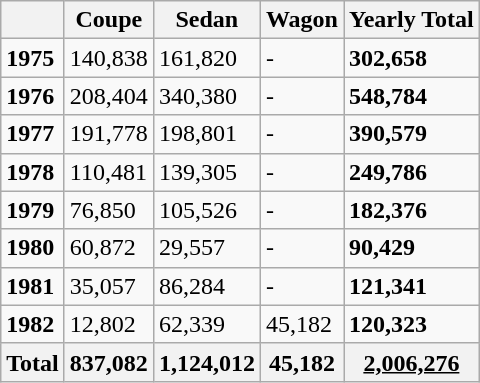<table class="wikitable">
<tr>
<th></th>
<th>Coupe</th>
<th>Sedan</th>
<th>Wagon</th>
<th>Yearly Total</th>
</tr>
<tr>
<td><strong>1975</strong></td>
<td>140,838</td>
<td>161,820</td>
<td>-</td>
<td><strong>302,658</strong></td>
</tr>
<tr>
<td><strong>1976</strong></td>
<td>208,404</td>
<td>340,380</td>
<td>-</td>
<td><strong>548,784</strong></td>
</tr>
<tr>
<td><strong>1977</strong></td>
<td>191,778</td>
<td>198,801</td>
<td>-</td>
<td><strong>390,579</strong></td>
</tr>
<tr>
<td><strong>1978</strong></td>
<td>110,481</td>
<td>139,305</td>
<td>-</td>
<td><strong>249,786</strong></td>
</tr>
<tr>
<td><strong>1979</strong></td>
<td>76,850</td>
<td>105,526</td>
<td>-</td>
<td><strong>182,376</strong></td>
</tr>
<tr>
<td><strong>1980</strong></td>
<td>60,872</td>
<td>29,557</td>
<td>-</td>
<td><strong>90,429</strong></td>
</tr>
<tr>
<td><strong>1981</strong></td>
<td>35,057</td>
<td>86,284</td>
<td>-</td>
<td><strong>121,341</strong></td>
</tr>
<tr>
<td><strong>1982</strong></td>
<td>12,802</td>
<td>62,339</td>
<td>45,182</td>
<td><strong>120,323</strong></td>
</tr>
<tr>
<th>Total</th>
<th>837,082</th>
<th>1,124,012</th>
<th><strong>45,182</strong></th>
<th><u>2,006,276</u></th>
</tr>
</table>
